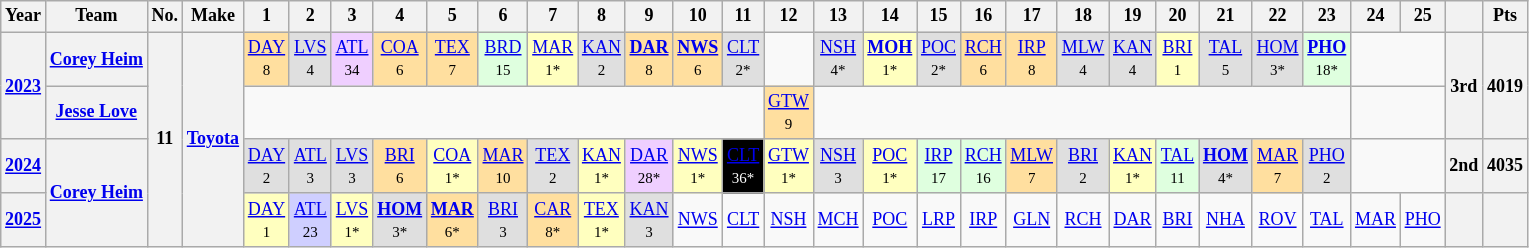<table class="wikitable" style="text-align:center; font-size:75%">
<tr>
<th>Year</th>
<th>Team</th>
<th>No.</th>
<th>Make</th>
<th>1</th>
<th>2</th>
<th>3</th>
<th>4</th>
<th>5</th>
<th>6</th>
<th>7</th>
<th>8</th>
<th>9</th>
<th>10</th>
<th>11</th>
<th>12</th>
<th>13</th>
<th>14</th>
<th>15</th>
<th>16</th>
<th>17</th>
<th>18</th>
<th>19</th>
<th>20</th>
<th>21</th>
<th>22</th>
<th>23</th>
<th>24</th>
<th>25</th>
<th></th>
<th>Pts</th>
</tr>
<tr>
<th rowspan="2"><a href='#'>2023</a></th>
<th><a href='#'>Corey Heim</a></th>
<th rowspan="4">11</th>
<th rowspan="4"><a href='#'>Toyota</a></th>
<td style="background:#FFDF9F;"><a href='#'>DAY</a><br><small>8</small></td>
<td style="background:#DFDFDF;"><a href='#'>LVS</a><br><small>4</small></td>
<td style="background:#EFCFFF;"><a href='#'>ATL</a><br><small>34</small></td>
<td style="background:#FFDF9F;"><a href='#'>COA</a><br><small>6</small></td>
<td style="background:#FFDF9F;"><a href='#'>TEX</a><br><small>7</small></td>
<td style="background:#DFFFDF;"><a href='#'>BRD</a><br><small>15</small></td>
<td style="background:#FFFFBF;"><a href='#'>MAR</a><br><small>1*</small></td>
<td style="background:#DFDFDF;"><a href='#'>KAN</a><br><small>2</small></td>
<td style="background:#FFDF9F;"><strong><a href='#'>DAR</a></strong><br><small>8</small></td>
<td style="background:#FFDF9F;"><strong><a href='#'>NWS</a></strong><br><small>6</small></td>
<td style="background:#DFDFDF;"><a href='#'>CLT</a><br><small>2*</small></td>
<td></td>
<td style="background:#DFDFDF;"><a href='#'>NSH</a><br><small>4*</small></td>
<td style="background:#FFFFBF;"><strong><a href='#'>MOH</a></strong><br><small>1*</small></td>
<td style="background:#DFDFDF;"><a href='#'>POC</a><br><small>2*</small></td>
<td style="background:#FFDF9F;"><a href='#'>RCH</a><br><small>6</small></td>
<td style="background:#FFDF9F;"><a href='#'>IRP</a><br><small>8</small></td>
<td style="background:#DFDFDF;"><a href='#'>MLW</a><br><small>4</small></td>
<td style="background:#DFDFDF;"><a href='#'>KAN</a><br><small>4</small></td>
<td style="background:#FFFFBF;"><a href='#'>BRI</a><br><small>1</small></td>
<td style="background:#DFDFDF;"><a href='#'>TAL</a><br><small>5</small></td>
<td style="background:#DFDFDF;"><a href='#'>HOM</a><br><small>3*</small></td>
<td style="background:#DFFFDF;"><strong><a href='#'>PHO</a></strong><br><small>18*</small></td>
<td colspan=2></td>
<th rowspan="2">3rd</th>
<th rowspan="2">4019</th>
</tr>
<tr>
<th><a href='#'>Jesse Love</a></th>
<td colspan="11"></td>
<td style="background:#FFDF9F;"><a href='#'>GTW</a><br><small>9</small></td>
<td colspan="11"></td>
</tr>
<tr>
<th><a href='#'>2024</a></th>
<th rowspan="2"><a href='#'>Corey Heim</a></th>
<td style="background:#DFDFDF;"><a href='#'>DAY</a><br><small>2</small></td>
<td style="background:#DFDFDF;"><a href='#'>ATL</a><br><small>3</small></td>
<td style="background:#DFDFDF;"><a href='#'>LVS</a><br><small>3</small></td>
<td style="background:#FFDF9F;"><a href='#'>BRI</a><br><small>6</small></td>
<td style="background:#FFFFBF;"><a href='#'>COA</a><br><small>1*</small></td>
<td style="background:#FFDF9F;"><a href='#'>MAR</a><br><small>10</small></td>
<td style="background:#DFDFDF;"><a href='#'>TEX</a><br><small>2</small></td>
<td style="background:#FFFFBF;"><a href='#'>KAN</a><br><small>1*</small></td>
<td style="background:#EFCFFF;"><a href='#'>DAR</a><br><small>28*</small></td>
<td style="background:#FFFFBF;"><a href='#'>NWS</a><br><small>1*</small></td>
<td style="background:#000000;color:white;"><a href='#'><span>CLT</span></a><br><small>36*</small></td>
<td style="background:#FFFFBF;"><a href='#'>GTW</a><br><small>1*</small></td>
<td style="background:#DFDFDF;"><a href='#'>NSH</a><br><small>3</small></td>
<td style="background:#FFFFBF;"><a href='#'>POC</a><br><small>1*</small></td>
<td style="background:#DFFFDF;"><a href='#'>IRP</a><br><small>17</small></td>
<td style="background:#DFFFDF;"><a href='#'>RCH</a><br><small>16</small></td>
<td style="background:#FFDF9F;"><a href='#'>MLW</a><br><small>7</small></td>
<td style="background:#DFDFDF;"><a href='#'>BRI</a><br><small>2</small></td>
<td style="background:#FFFFBF;"><a href='#'>KAN</a><br><small>1*</small></td>
<td style="background:#DFFFDF;"><a href='#'>TAL</a><br><small>11</small></td>
<td style="background:#DFDFDF;"><strong><a href='#'>HOM</a></strong><br><small>4*</small></td>
<td style="background:#FFDF9F;"><a href='#'>MAR</a><br><small>7</small></td>
<td style="background:#DFDFDF;"><a href='#'>PHO</a><br><small>2</small></td>
<td colspan=2></td>
<th>2nd</th>
<th>4035</th>
</tr>
<tr>
<th><a href='#'>2025</a></th>
<td style="background:#FFFFBF;"><a href='#'>DAY</a><br><small>1</small></td>
<td style="background:#CFCFFF;"><a href='#'>ATL</a><br><small>23</small></td>
<td style="background:#FFFFBF;"><a href='#'>LVS</a><br><small>1*</small></td>
<td style="background:#DFDFDF;"><strong><a href='#'>HOM</a></strong><br><small>3*</small></td>
<td style="background:#FFDF9F;"><strong><a href='#'>MAR</a></strong><br><small>6*</small></td>
<td style="background:#DFDFDF;"><a href='#'>BRI</a><br><small>3</small></td>
<td style="background:#FFDF9F;"><a href='#'>CAR</a><br><small>8*</small></td>
<td style="background:#FFFFBF;"><a href='#'>TEX</a><br><small>1*</small></td>
<td style="background:#DFDFDF;"><a href='#'>KAN</a><br><small>3</small></td>
<td><a href='#'>NWS</a></td>
<td><a href='#'>CLT</a></td>
<td><a href='#'>NSH</a></td>
<td><a href='#'>MCH</a></td>
<td><a href='#'>POC</a></td>
<td><a href='#'>LRP</a></td>
<td><a href='#'>IRP</a></td>
<td><a href='#'>GLN</a></td>
<td><a href='#'>RCH</a></td>
<td><a href='#'>DAR</a></td>
<td><a href='#'>BRI</a></td>
<td><a href='#'>NHA</a></td>
<td><a href='#'>ROV</a></td>
<td><a href='#'>TAL</a></td>
<td><a href='#'>MAR</a></td>
<td><a href='#'>PHO</a></td>
<th></th>
<th></th>
</tr>
</table>
